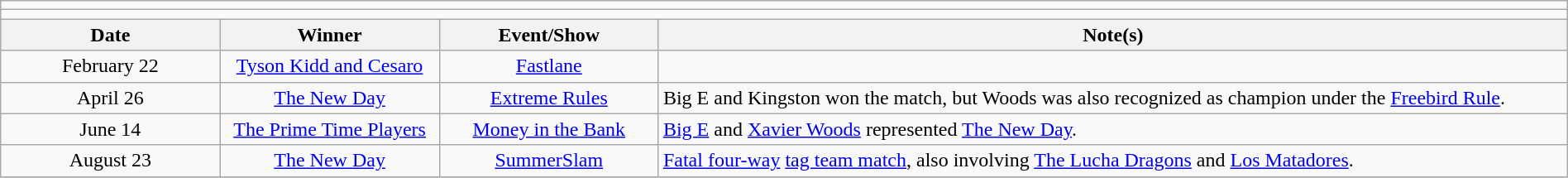<table class="wikitable" style="text-align:center; width:100%;">
<tr>
<td colspan="5"></td>
</tr>
<tr>
<td colspan="5"><strong></strong></td>
</tr>
<tr>
<th width=14%>Date</th>
<th width=14%>Winner</th>
<th width=14%>Event/Show</th>
<th width=58%>Note(s)</th>
</tr>
<tr>
<td>February 22</td>
<td><a href='#'>Tyson Kidd and Cesaro</a></td>
<td><a href='#'>Fastlane</a></td>
<td></td>
</tr>
<tr>
<td>April 26</td>
<td><a href='#'>The New Day</a><br></td>
<td><a href='#'>Extreme Rules</a></td>
<td align=left>Big E and Kingston won the match, but Woods was also recognized as champion under the <a href='#'>Freebird Rule</a>.</td>
</tr>
<tr>
<td>June 14</td>
<td><a href='#'>The Prime Time Players</a><br></td>
<td><a href='#'>Money in the Bank</a></td>
<td align=left><a href='#'>Big E</a> and <a href='#'>Xavier Woods</a> represented <a href='#'>The New Day</a>.</td>
</tr>
<tr>
<td>August 23</td>
<td><a href='#'>The New Day</a><br></td>
<td><a href='#'>SummerSlam</a></td>
<td align=left><a href='#'>Fatal four-way</a> <a href='#'>tag team match</a>, also involving <a href='#'>The Lucha Dragons</a> and <a href='#'>Los Matadores</a>.<br></td>
</tr>
<tr>
</tr>
</table>
